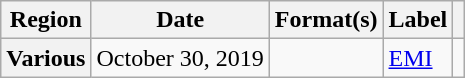<table class="wikitable plainrowheaders">
<tr>
<th scope="col">Region</th>
<th scope="col">Date</th>
<th scope="col">Format(s)</th>
<th scope="col">Label</th>
<th scope="col"></th>
</tr>
<tr>
<th scope="row">Various</th>
<td>October 30, 2019</td>
<td></td>
<td><a href='#'>EMI</a></td>
<td align="center"></td>
</tr>
</table>
